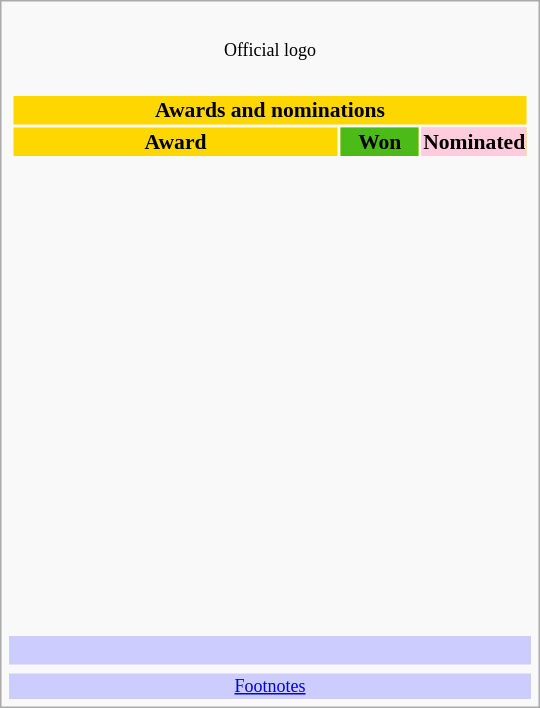<table class="infobox" style="width: 25em; text-align: left; font-size: 90%; vertical-align: middle;">
<tr>
<td colspan="3" style="text-align:center;"><br><small>Official logo</small></td>
</tr>
<tr>
<td colspan=3><br><table class="collapsible collapsed" style="width:100%;">
<tr>
<th colspan="3" style="background:gold; text-align:center;">Awards and nominations</th>
</tr>
<tr style="background:gold; text-align:center;">
<td><strong>Award</strong></td>
<td style="background:#4cbb17; text-size:0.9em; width:50px;"><strong>Won</strong></td>
<td style="background:#fcd; text-size:0.9em; width:50px;"><strong>Nominated</strong></td>
</tr>
<tr>
<td style="text-align:center;"><br></td>
<td></td>
<td></td>
</tr>
<tr>
<td style="text-align:center;"><br></td>
<td></td>
<td></td>
</tr>
<tr>
<td style="text-align:center;"><br></td>
<td></td>
<td></td>
</tr>
<tr>
<td style="text-align:center;"><br></td>
<td></td>
<td></td>
</tr>
<tr>
<td style="text-align:center;"><br></td>
<td></td>
<td></td>
</tr>
<tr>
<td style="text-align:center;"><br></td>
<td></td>
<td></td>
</tr>
<tr>
<td style="text-align:center;"><br></td>
<td></td>
<td></td>
</tr>
<tr>
<td style="text-align:center;"><br></td>
<td></td>
<td></td>
</tr>
<tr>
<td style="text-align:center;"><br></td>
<td></td>
<td></td>
</tr>
<tr>
<td style="text-align:center;"><br></td>
<td></td>
<td></td>
</tr>
<tr>
<td style="text-align:center;"><br></td>
<td></td>
<td></td>
</tr>
<tr>
<td style="text-align:center;"><br></td>
<td></td>
<td></td>
</tr>
<tr>
<td style="text-align:center;"><br></td>
<td></td>
<td></td>
</tr>
<tr>
<td style="text-align:center;"><br></td>
<td></td>
<td></td>
</tr>
<tr>
<td style="text-align:center;"><br></td>
<td></td>
<td></td>
</tr>
</table>
</td>
</tr>
<tr style="background:#ccf;">
<td style="text-align:center;" colspan="3"><br></td>
</tr>
<tr>
<td></td>
<td></td>
<td></td>
</tr>
<tr style="background:#ccf;">
<td colspan="3" style="font-size: smaller; text-align:center;"><a href='#'>Footnotes</a></td>
</tr>
</table>
